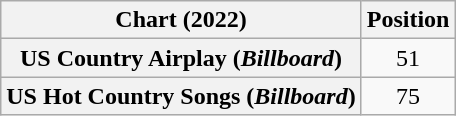<table class="wikitable sortable plainrowheaders" style="text-align:center">
<tr>
<th scope="col">Chart (2022)</th>
<th scope="col">Position</th>
</tr>
<tr>
<th scope="row">US Country Airplay (<em>Billboard</em>)</th>
<td>51</td>
</tr>
<tr>
<th scope="row">US Hot Country Songs (<em>Billboard</em>)</th>
<td>75</td>
</tr>
</table>
